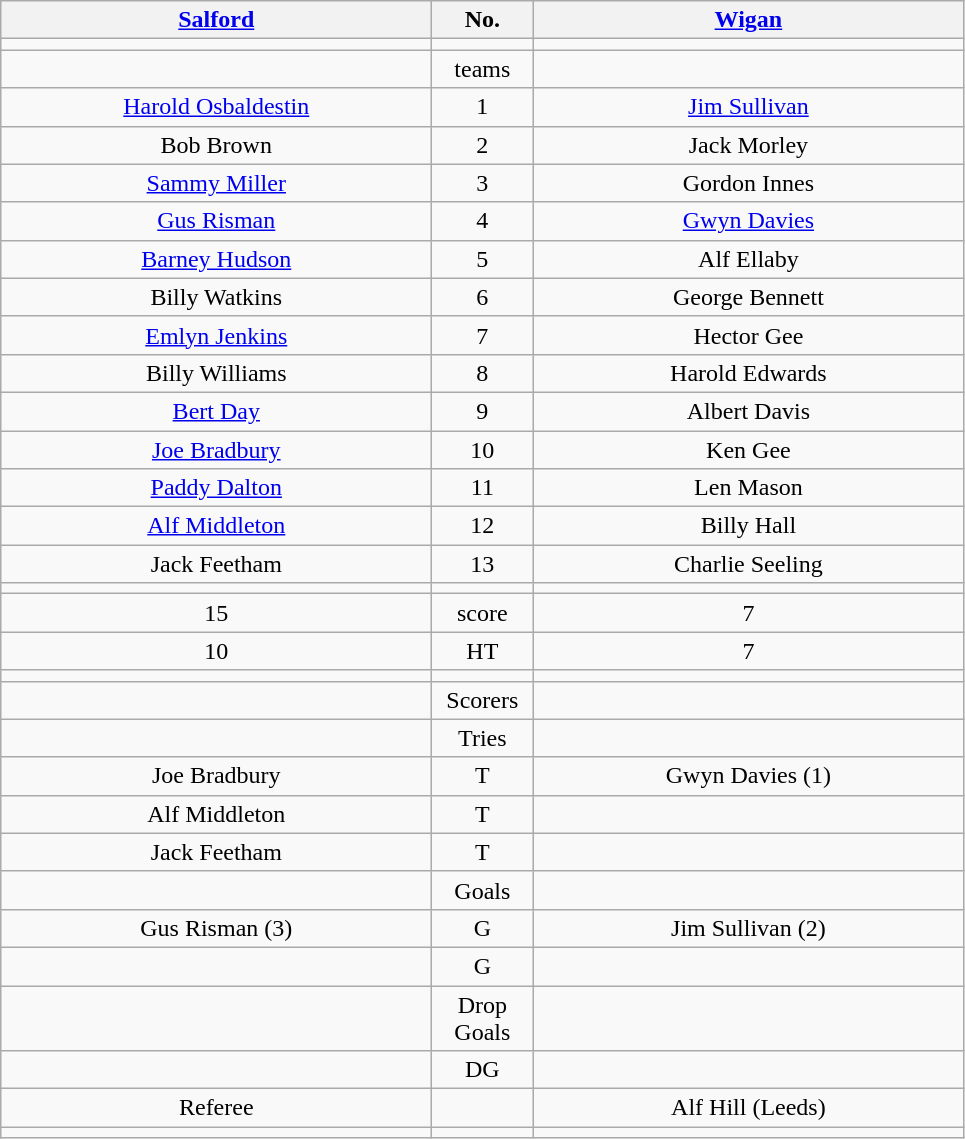<table class="wikitable" style="text-align:center;">
<tr>
<th width=280 abbr="Salford"><a href='#'>Salford</a></th>
<th width=60 abbr="Number">No.</th>
<th width=280 abbr="Wigan"><a href='#'>Wigan</a></th>
</tr>
<tr>
<td></td>
<td></td>
<td></td>
</tr>
<tr>
<td></td>
<td>teams</td>
<td></td>
</tr>
<tr>
<td><a href='#'>Harold Osbaldestin</a></td>
<td>1</td>
<td><a href='#'>Jim Sullivan</a></td>
</tr>
<tr>
<td>Bob Brown</td>
<td>2</td>
<td>Jack Morley</td>
</tr>
<tr>
<td><a href='#'>Sammy Miller</a></td>
<td>3</td>
<td>Gordon Innes</td>
</tr>
<tr>
<td><a href='#'>Gus Risman</a></td>
<td>4</td>
<td><a href='#'>Gwyn Davies</a></td>
</tr>
<tr>
<td><a href='#'>Barney Hudson</a></td>
<td>5</td>
<td>Alf Ellaby</td>
</tr>
<tr>
<td>Billy Watkins</td>
<td>6</td>
<td>George Bennett</td>
</tr>
<tr>
<td><a href='#'>Emlyn Jenkins</a></td>
<td>7</td>
<td>Hector Gee</td>
</tr>
<tr>
<td>Billy Williams</td>
<td>8</td>
<td>Harold Edwards</td>
</tr>
<tr>
<td><a href='#'>Bert Day</a></td>
<td>9</td>
<td>Albert Davis</td>
</tr>
<tr>
<td><a href='#'>Joe Bradbury</a></td>
<td>10</td>
<td>Ken Gee</td>
</tr>
<tr>
<td><a href='#'>Paddy Dalton</a></td>
<td>11</td>
<td>Len Mason</td>
</tr>
<tr>
<td><a href='#'>Alf Middleton</a></td>
<td>12</td>
<td>Billy Hall</td>
</tr>
<tr>
<td>Jack Feetham</td>
<td>13</td>
<td>Charlie Seeling</td>
</tr>
<tr>
<td></td>
<td></td>
<td></td>
</tr>
<tr>
<td>15</td>
<td>score</td>
<td>7</td>
</tr>
<tr>
<td>10</td>
<td>HT</td>
<td>7</td>
</tr>
<tr>
<td></td>
<td></td>
<td></td>
</tr>
<tr>
<td></td>
<td>Scorers</td>
<td></td>
</tr>
<tr>
<td></td>
<td>Tries</td>
<td></td>
</tr>
<tr>
<td>Joe Bradbury</td>
<td>T</td>
<td>Gwyn Davies (1)</td>
</tr>
<tr>
<td>Alf Middleton</td>
<td>T</td>
<td></td>
</tr>
<tr>
<td>Jack Feetham</td>
<td>T</td>
<td></td>
</tr>
<tr>
<td></td>
<td>Goals</td>
<td></td>
</tr>
<tr>
<td>Gus Risman (3)</td>
<td>G</td>
<td>Jim Sullivan (2)</td>
</tr>
<tr>
<td></td>
<td>G</td>
<td></td>
</tr>
<tr>
<td></td>
<td>Drop Goals</td>
<td></td>
</tr>
<tr>
<td></td>
<td>DG</td>
<td></td>
</tr>
<tr>
<td>Referee</td>
<td></td>
<td>Alf Hill (Leeds)</td>
</tr>
<tr>
<td></td>
<td></td>
<td></td>
</tr>
</table>
